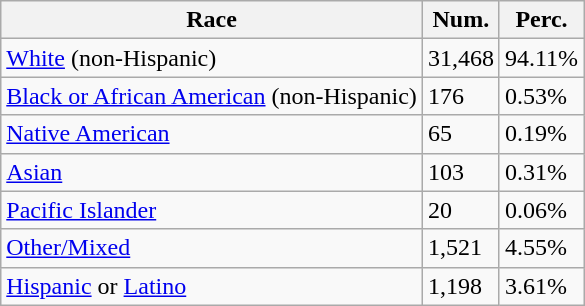<table class="wikitable">
<tr>
<th>Race</th>
<th>Num.</th>
<th>Perc.</th>
</tr>
<tr>
<td><a href='#'>White</a> (non-Hispanic)</td>
<td>31,468</td>
<td>94.11%</td>
</tr>
<tr>
<td><a href='#'>Black or African American</a> (non-Hispanic)</td>
<td>176</td>
<td>0.53%</td>
</tr>
<tr>
<td><a href='#'>Native American</a></td>
<td>65</td>
<td>0.19%</td>
</tr>
<tr>
<td><a href='#'>Asian</a></td>
<td>103</td>
<td>0.31%</td>
</tr>
<tr>
<td><a href='#'>Pacific Islander</a></td>
<td>20</td>
<td>0.06%</td>
</tr>
<tr>
<td><a href='#'>Other/Mixed</a></td>
<td>1,521</td>
<td>4.55%</td>
</tr>
<tr>
<td><a href='#'>Hispanic</a> or <a href='#'>Latino</a></td>
<td>1,198</td>
<td>3.61%</td>
</tr>
</table>
